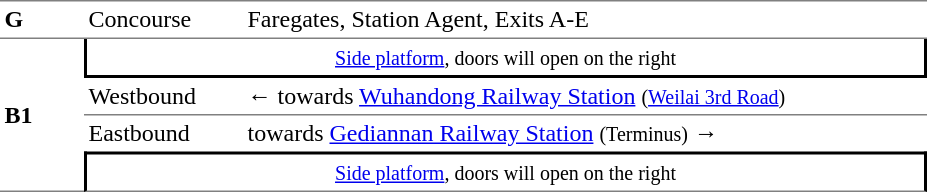<table table border=0 cellspacing=0 cellpadding=3>
<tr>
<td style="border-top:solid 1px gray;border-bottom:solid 1px gray;" width=50><strong>G</strong></td>
<td style="border-top:solid 1px gray;border-bottom:solid 1px gray;" width=100>Concourse</td>
<td style="border-top:solid 1px gray;border-bottom:solid 1px gray;" width=450>Faregates, Station Agent, Exits A-E</td>
</tr>
<tr>
<td style="border-bottom:solid 1px gray;" rowspan=4><strong>B1</strong></td>
<td style="border-right:solid 2px black;border-left:solid 2px black;border-top:solid 0px black;border-bottom:solid 2px black;text-align:center;" colspan=2><small><a href='#'>Side platform</a>, doors will open on the right</small></td>
</tr>
<tr>
<td>Westbound</td>
<td>←  towards <a href='#'>Wuhandong Railway Station</a> <small>(<a href='#'>Weilai 3rd Road</a>)</small></td>
</tr>
<tr>
<td style="border-top:solid 1px gray;">Eastbound</td>
<td style="border-top:solid 1px gray;"> towards <a href='#'>Gediannan Railway Station</a> <small>(Terminus)</small> →</td>
</tr>
<tr>
<td style="border-right:solid 2px black;border-left:solid 2px black;border-top:solid 2px black;border-bottom:solid 1px gray;text-align:center;" colspan=2><small><a href='#'>Side platform</a>, doors will open on the right</small></td>
</tr>
</table>
